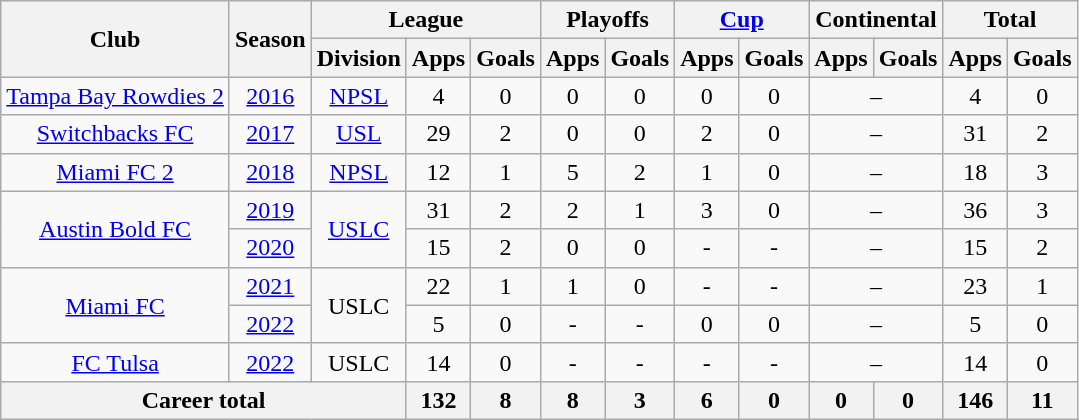<table class="wikitable" style="text-align: center;">
<tr>
<th rowspan=2>Club</th>
<th rowspan=2>Season</th>
<th colspan=3>League</th>
<th colspan=2>Playoffs</th>
<th colspan=2><a href='#'>Cup</a></th>
<th colspan=2>Continental</th>
<th colspan=2>Total</th>
</tr>
<tr>
<th>Division</th>
<th>Apps</th>
<th>Goals</th>
<th>Apps</th>
<th>Goals</th>
<th>Apps</th>
<th>Goals</th>
<th>Apps</th>
<th>Goals</th>
<th>Apps</th>
<th>Goals</th>
</tr>
<tr>
<td><a href='#'>Tampa Bay Rowdies 2</a></td>
<td><a href='#'>2016</a></td>
<td><a href='#'>NPSL</a></td>
<td>4</td>
<td>0</td>
<td>0</td>
<td>0</td>
<td>0</td>
<td>0</td>
<td colspan=2>–</td>
<td>4</td>
<td>0</td>
</tr>
<tr>
<td><a href='#'>Switchbacks FC</a></td>
<td><a href='#'>2017</a></td>
<td><a href='#'>USL</a></td>
<td>29</td>
<td>2</td>
<td>0</td>
<td>0</td>
<td>2</td>
<td>0</td>
<td colspan=2>–</td>
<td>31</td>
<td>2</td>
</tr>
<tr>
<td><a href='#'>Miami FC 2</a></td>
<td><a href='#'>2018</a></td>
<td><a href='#'>NPSL</a></td>
<td>12</td>
<td>1</td>
<td>5</td>
<td>2</td>
<td>1</td>
<td>0</td>
<td colspan=2>–</td>
<td>18</td>
<td>3</td>
</tr>
<tr>
<td rowspan=2><a href='#'>Austin Bold FC</a></td>
<td><a href='#'>2019</a></td>
<td rowspan=2><a href='#'>USLC</a></td>
<td>31</td>
<td>2</td>
<td>2</td>
<td>1</td>
<td>3</td>
<td>0</td>
<td colspan=2>–</td>
<td>36</td>
<td>3</td>
</tr>
<tr>
<td><a href='#'>2020</a></td>
<td>15</td>
<td>2</td>
<td>0</td>
<td>0</td>
<td>-</td>
<td>-</td>
<td colspan=2>–</td>
<td>15</td>
<td>2</td>
</tr>
<tr>
<td rowspan=2><a href='#'>Miami FC</a></td>
<td><a href='#'>2021</a></td>
<td rowspan=2>USLC</td>
<td>22</td>
<td>1</td>
<td>1</td>
<td>0</td>
<td>-</td>
<td>-</td>
<td colspan=2>–</td>
<td>23</td>
<td>1</td>
</tr>
<tr>
<td><a href='#'>2022</a></td>
<td>5</td>
<td>0</td>
<td>-</td>
<td>-</td>
<td>0</td>
<td>0</td>
<td colspan=2>–</td>
<td>5</td>
<td>0</td>
</tr>
<tr>
<td><a href='#'>FC Tulsa</a></td>
<td><a href='#'>2022</a></td>
<td>USLC</td>
<td>14</td>
<td>0</td>
<td>-</td>
<td>-</td>
<td>-</td>
<td>-</td>
<td colspan=2>–</td>
<td>14</td>
<td>0</td>
</tr>
<tr>
<th colspan=3>Career total</th>
<th>132</th>
<th>8</th>
<th>8</th>
<th>3</th>
<th>6</th>
<th>0</th>
<th>0</th>
<th>0</th>
<th>146</th>
<th>11</th>
</tr>
</table>
